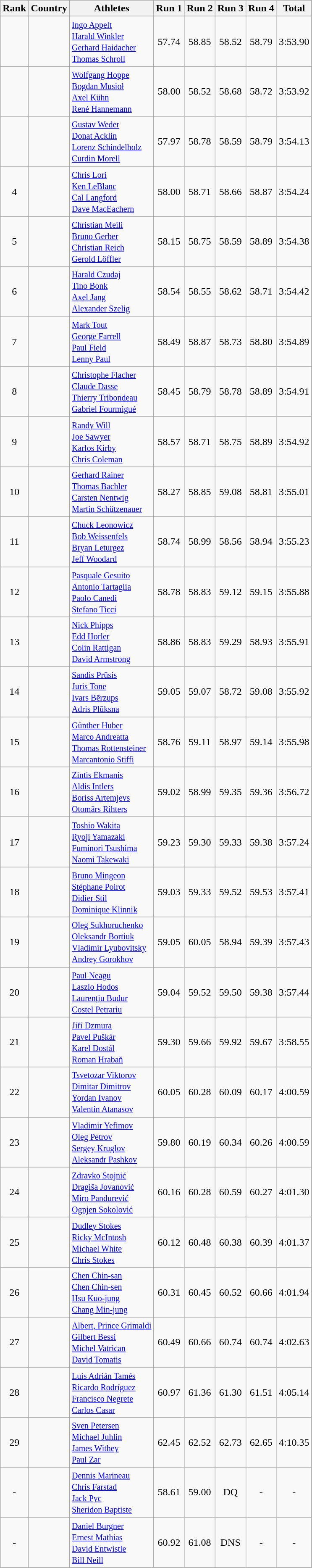<table class="wikitable sortable" style="text-align:center">
<tr>
<th>Rank</th>
<th>Country</th>
<th>Athletes</th>
<th>Run 1</th>
<th>Run 2</th>
<th>Run 3</th>
<th>Run 4</th>
<th>Total</th>
</tr>
<tr>
<td></td>
<td align=left></td>
<td align=left><small> <a href='#'>Ingo Appelt</a> <br> <a href='#'>Harald Winkler</a> <br> <a href='#'>Gerhard Haidacher</a> <br> <a href='#'>Thomas Schroll</a></small></td>
<td>57.74</td>
<td>58.85</td>
<td>58.52</td>
<td>58.79</td>
<td>3:53.90</td>
</tr>
<tr>
<td></td>
<td align=left></td>
<td align=left><small> <a href='#'>Wolfgang Hoppe</a> <br> <a href='#'>Bogdan Musioł</a> <br> <a href='#'>Axel Kühn</a> <br> <a href='#'>René Hannemann</a></small></td>
<td>58.00</td>
<td>58.52</td>
<td>58.68</td>
<td>58.72</td>
<td>3:53.92</td>
</tr>
<tr>
<td></td>
<td align=left></td>
<td align=left><small> <a href='#'>Gustav Weder</a> <br> <a href='#'>Donat Acklin</a> <br> <a href='#'>Lorenz Schindelholz</a> <br> <a href='#'>Curdin Morell</a></small></td>
<td>57.97</td>
<td>58.78</td>
<td>58.59</td>
<td>58.79</td>
<td>3:54.13</td>
</tr>
<tr>
<td>4</td>
<td align=left></td>
<td align=left><small> <a href='#'>Chris Lori</a> <br> <a href='#'>Ken LeBlanc</a> <br> <a href='#'>Cal Langford</a> <br> <a href='#'>Dave MacEachern</a> </small></td>
<td>58.00</td>
<td>58.71</td>
<td>58.66</td>
<td>58.87</td>
<td>3:54.24</td>
</tr>
<tr>
<td>5</td>
<td align=left></td>
<td align=left><small> <a href='#'>Christian Meili</a> <br> <a href='#'>Bruno Gerber</a> <br> <a href='#'>Christian Reich</a> <br> <a href='#'>Gerold Löffler</a> </small></td>
<td>58.15</td>
<td>58.75</td>
<td>58.59</td>
<td>58.89</td>
<td>3:54.38</td>
</tr>
<tr>
<td>6</td>
<td align=left></td>
<td align=left><small> <a href='#'>Harald Czudaj</a> <br> <a href='#'>Tino Bonk</a> <br> <a href='#'>Axel Jang</a> <br> <a href='#'>Alexander Szelig</a></small></td>
<td>58.54</td>
<td>58.55</td>
<td>58.62</td>
<td>58.71</td>
<td>3:54.42</td>
</tr>
<tr>
<td>7</td>
<td align=left></td>
<td align=left><small> <a href='#'>Mark Tout</a> <br> <a href='#'>George Farrell</a> <br> <a href='#'>Paul Field</a> <br> <a href='#'>Lenny Paul</a> </small></td>
<td>58.49</td>
<td>58.87</td>
<td>58.73</td>
<td>58.80</td>
<td>3:54.89</td>
</tr>
<tr>
<td>8</td>
<td align=left></td>
<td align=left><small> <a href='#'>Christophe Flacher</a> <br> <a href='#'>Claude Dasse</a> <br> <a href='#'>Thierry Tribondeau</a> <br> <a href='#'>Gabriel Fourmigué</a> </small></td>
<td>58.45</td>
<td>58.79</td>
<td>58.78</td>
<td>58.89</td>
<td>3:54.91</td>
</tr>
<tr>
<td>9</td>
<td align=left></td>
<td align=left><small> <a href='#'>Randy Will</a> <br> <a href='#'>Joe Sawyer</a> <br> <a href='#'>Karlos Kirby</a> <br> <a href='#'>Chris Coleman</a></small></td>
<td>58.57</td>
<td>58.71</td>
<td>58.75</td>
<td>58.89</td>
<td>3:54.92</td>
</tr>
<tr>
<td>10</td>
<td align=left></td>
<td align=left><small> <a href='#'>Gerhard Rainer</a> <br> <a href='#'>Thomas Bachler</a> <br> <a href='#'>Carsten Nentwig</a> <br> <a href='#'>Martin Schützenauer</a></small></td>
<td>58.27</td>
<td>58.85</td>
<td>59.08</td>
<td>58.81</td>
<td>3:55.01</td>
</tr>
<tr>
<td>11</td>
<td align=left></td>
<td align=left><small> <a href='#'>Chuck Leonowicz</a> <br> <a href='#'>Bob Weissenfels</a> <br> <a href='#'>Bryan Leturgez</a> <br> <a href='#'>Jeff Woodard</a></small></td>
<td>58.74</td>
<td>58.99</td>
<td>58.56</td>
<td>58.94</td>
<td>3:55.23</td>
</tr>
<tr>
<td>12</td>
<td align=left></td>
<td align=left><small> <a href='#'>Pasquale Gesuito</a> <br> <a href='#'>Antonio Tartaglia</a> <br> <a href='#'>Paolo Canedi</a> <br> <a href='#'>Stefano Ticci</a></small></td>
<td>58.78</td>
<td>58.83</td>
<td>59.12</td>
<td>59.15</td>
<td>3:55.88</td>
</tr>
<tr>
<td>13</td>
<td align=left></td>
<td align=left><small> <a href='#'>Nick Phipps</a> <br> <a href='#'>Edd Horler</a> <br> <a href='#'>Colin Rattigan</a> <br> <a href='#'>David Armstrong</a> </small></td>
<td>58.86</td>
<td>58.83</td>
<td>59.29</td>
<td>58.93</td>
<td>3:55.91</td>
</tr>
<tr>
<td>14</td>
<td align=left></td>
<td align=left><small> <a href='#'>Sandis Prūsis</a> <br> <a href='#'>Juris Tone</a> <br> <a href='#'>Ivars Bērzups</a> <br> <a href='#'>Adris Plūksna</a></small></td>
<td>59.05</td>
<td>59.07</td>
<td>58.72</td>
<td>59.08</td>
<td>3:55.92</td>
</tr>
<tr>
<td>15</td>
<td align=left></td>
<td align=left><small> <a href='#'>Günther Huber</a> <br> <a href='#'>Marco Andreatta</a> <br> <a href='#'>Thomas Rottensteiner</a> <br> <a href='#'>Marcantonio Stiffi</a> </small></td>
<td>58.76</td>
<td>59.11</td>
<td>58.97</td>
<td>59.14</td>
<td>3:55.98</td>
</tr>
<tr>
<td>16</td>
<td align=left></td>
<td align=left><small> <a href='#'>Zintis Ekmanis</a> <br> <a href='#'>Aldis Intlers</a> <br> <a href='#'>Boriss Artemjevs</a> <br> <a href='#'>Otomārs Rihters</a> </small></td>
<td>59.02</td>
<td>58.99</td>
<td>59.35</td>
<td>59.36</td>
<td>3:56.72</td>
</tr>
<tr>
<td>17</td>
<td align=left></td>
<td align=left><small> <a href='#'>Toshio Wakita</a> <br> <a href='#'>Ryoji Yamazaki</a> <br> <a href='#'>Fuminori Tsushima</a> <br> <a href='#'>Naomi Takewaki</a></small></td>
<td>59.23</td>
<td>59.30</td>
<td>59.33</td>
<td>59.38</td>
<td>3:57.24</td>
</tr>
<tr>
<td>18</td>
<td align=left></td>
<td align=left><small> <a href='#'>Bruno Mingeon</a> <br> <a href='#'>Stéphane Poirot</a> <br> <a href='#'>Didier Stil</a> <br> <a href='#'>Dominique Klinnik</a> </small></td>
<td>59.03</td>
<td>59.33</td>
<td>59.52</td>
<td>59.53</td>
<td>3:57.41</td>
</tr>
<tr>
<td>19</td>
<td align=left></td>
<td align=left><small> <a href='#'>Oleg Sukhoruchenko</a> <br> <a href='#'>Oleksandr Bortiuk</a> <br> <a href='#'>Vladimir Lyubovitsky</a> <br> <a href='#'>Andrey Gorokhov</a> </small></td>
<td>59.05</td>
<td>60.05</td>
<td>58.94</td>
<td>59.39</td>
<td>3:57.43</td>
</tr>
<tr>
<td>20</td>
<td align=left></td>
<td align=left><small> <a href='#'>Paul Neagu</a> <br> <a href='#'>Laszlo Hodos</a> <br> <a href='#'>Laurențiu Budur</a> <br> <a href='#'>Costel Petrariu</a> </small></td>
<td>59.04</td>
<td>59.52</td>
<td>59.50</td>
<td>59.38</td>
<td>3:57.44</td>
</tr>
<tr>
<td>21</td>
<td align=left></td>
<td align=left><small> <a href='#'>Jiří Dzmura</a> <br> <a href='#'>Pavel Puškár</a> <br> <a href='#'>Karel Dostál</a> <br> <a href='#'>Roman Hrabaň</a></small></td>
<td>59.30</td>
<td>59.66</td>
<td>59.92</td>
<td>59.67</td>
<td>3:58.55</td>
</tr>
<tr>
<td>22</td>
<td align=left></td>
<td align=left><small> <a href='#'>Tsvetozar Viktorov</a> <br> <a href='#'>Dimitar Dimitrov</a> <br> <a href='#'>Yordan Ivanov</a> <br> <a href='#'>Valentin Atanasov</a></small></td>
<td>60.05</td>
<td>60.28</td>
<td>60.09</td>
<td>60.17</td>
<td>4:00.59</td>
</tr>
<tr>
<td>23</td>
<td align=left></td>
<td align=left><small> <a href='#'>Vladimir Yefimov</a> <br> <a href='#'>Oleg Petrov</a> <br> <a href='#'>Sergey Kruglov</a> <br> <a href='#'>Aleksandr Pashkov</a> </small></td>
<td>59.80</td>
<td>60.19</td>
<td>60.34</td>
<td>60.26</td>
<td>4:00.59</td>
</tr>
<tr>
<td>24</td>
<td align=left></td>
<td align=left><small> <a href='#'>Zdravko Stojnić</a> <br> <a href='#'>Dragiša Jovanović</a> <br> <a href='#'>Miro Pandurević</a> <br> <a href='#'>Ognjen Sokolović</a></small></td>
<td>60.16</td>
<td>60.28</td>
<td>60.59</td>
<td>60.27</td>
<td>4:01.30</td>
</tr>
<tr>
<td>25</td>
<td align=left></td>
<td align=left><small> <a href='#'>Dudley Stokes</a> <br> <a href='#'>Ricky McIntosh</a> <br> <a href='#'>Michael White</a> <br> <a href='#'>Chris Stokes</a> </small></td>
<td>60.12</td>
<td>60.48</td>
<td>60.38</td>
<td>60.39</td>
<td>4:01.37</td>
</tr>
<tr>
<td>26</td>
<td align=left></td>
<td align=left><small> <a href='#'>Chen Chin-san</a> <br> <a href='#'>Chen Chin-sen</a> <br> <a href='#'>Hsu Kuo-jung</a> <br> <a href='#'>Chang Min-jung</a> </small></td>
<td>60.31</td>
<td>60.45</td>
<td>60.52</td>
<td>60.66</td>
<td>4:01.94</td>
</tr>
<tr>
<td>27</td>
<td align=left></td>
<td align=left><small> <a href='#'>Albert, Prince Grimaldi</a> <br> <a href='#'>Gilbert Bessi</a> <br> <a href='#'>Michel Vatrican</a> <br> <a href='#'>David Tomatis</a> </small></td>
<td>60.49</td>
<td>60.66</td>
<td>60.74</td>
<td>60.74</td>
<td>4:02.63</td>
</tr>
<tr>
<td>28</td>
<td align=left></td>
<td align=left><small> <a href='#'>Luis Adrián Tamés</a> <br> <a href='#'>Ricardo Rodríguez</a> <br> <a href='#'>Francisco Negrete</a> <br> <a href='#'>Carlos Casar</a> </small></td>
<td>60.97</td>
<td>61.36</td>
<td>61.30</td>
<td>61.51</td>
<td>4:05.14</td>
</tr>
<tr>
<td>29</td>
<td align=left></td>
<td align=left><small> <a href='#'>Sven Petersen</a> <br> <a href='#'>Michael Juhlin</a> <br> <a href='#'>James Withey</a> <br> <a href='#'>Paul Zar</a></small></td>
<td>62.45</td>
<td>62.52</td>
<td>62.73</td>
<td>62.65</td>
<td>4:10.35</td>
</tr>
<tr>
<td>-</td>
<td align=left></td>
<td align=left><small> <a href='#'>Dennis Marineau</a> <br> <a href='#'>Chris Farstad</a> <br> <a href='#'>Jack Pyc</a> <br> <a href='#'>Sheridon Baptiste</a> </small></td>
<td>58.61</td>
<td>59.00</td>
<td>DQ</td>
<td>-</td>
<td>-</td>
</tr>
<tr>
<td>-</td>
<td align=left></td>
<td align=left><small> <a href='#'>Daniel Burgner</a> <br> <a href='#'>Ernest Mathias</a> <br> <a href='#'>David Entwistle</a> <br> <a href='#'>Bill Neill</a></small></td>
<td>60.92</td>
<td>61.08</td>
<td>DNS</td>
<td>-</td>
<td>-</td>
</tr>
</table>
